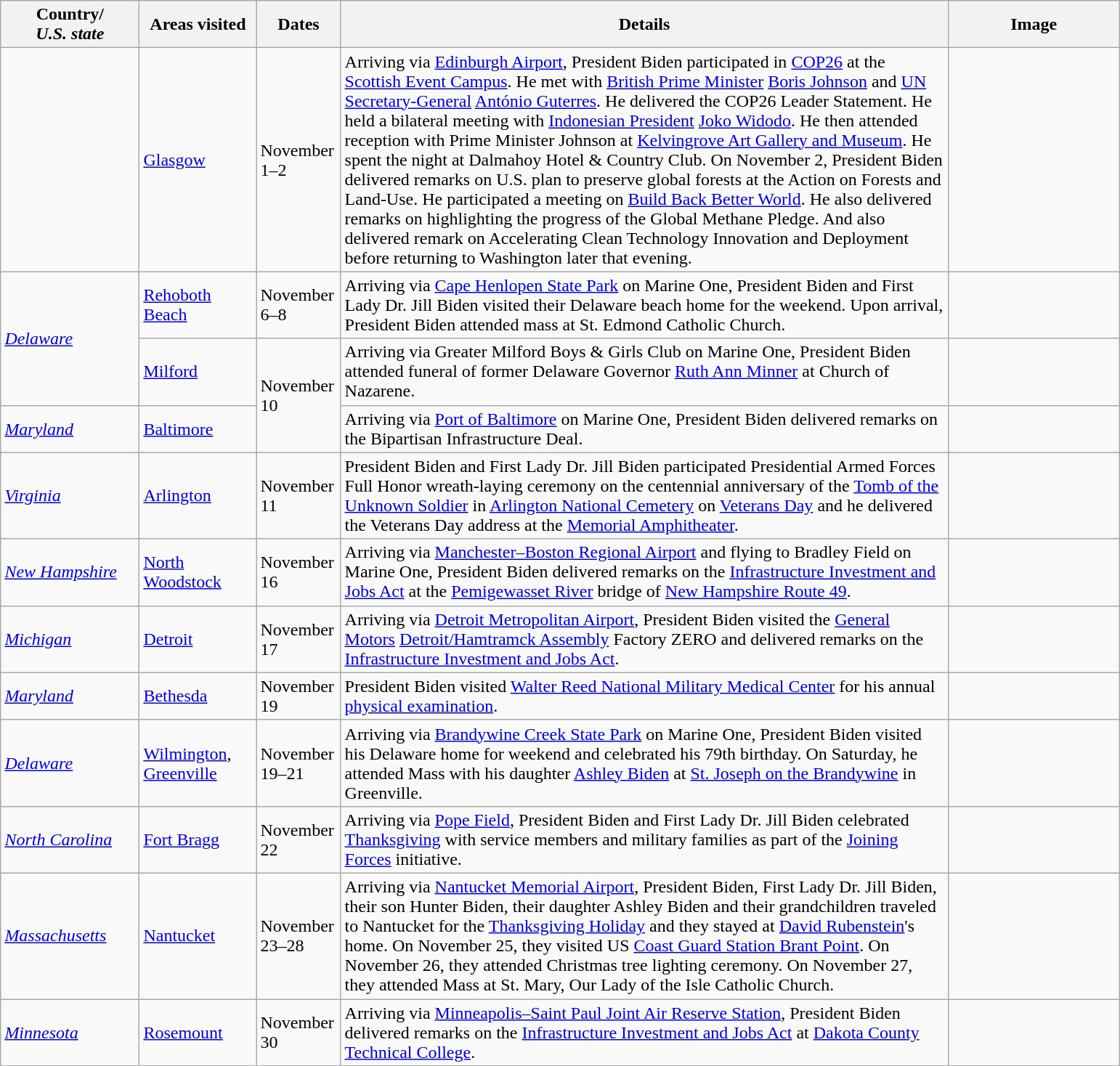<table class="wikitable" style="margin: 1em auto 1em auto">
<tr>
<th width="120">Country/<br><em>U.S. state</em></th>
<th width="100">Areas visited</th>
<th width="70">Dates</th>
<th width="550">Details</th>
<th width="150">Image</th>
</tr>
<tr>
<td></td>
<td><a href='#'>Glasgow</a></td>
<td>November 1–2</td>
<td>Arriving via <a href='#'>Edinburgh Airport</a>, President Biden participated in <a href='#'>COP26</a> at the <a href='#'>Scottish Event Campus</a>. He met with <a href='#'>British Prime Minister</a> <a href='#'>Boris Johnson</a> and <a href='#'>UN Secretary-General</a> <a href='#'>António Guterres</a>. He delivered the COP26 Leader Statement. He held a bilateral meeting with <a href='#'>Indonesian President</a> <a href='#'>Joko Widodo</a>. He then attended reception with Prime Minister Johnson at <a href='#'>Kelvingrove Art Gallery and Museum</a>. He spent the night at Dalmahoy Hotel & Country Club. On November 2, President Biden delivered remarks on U.S. plan to preserve global forests at the Action on Forests and Land-Use. He participated a meeting on <a href='#'>Build Back Better World</a>. He also delivered remarks on highlighting the progress of the Global Methane Pledge. And also delivered remark on Accelerating Clean Technology Innovation and Deployment before returning to Washington later that evening.</td>
<td></td>
</tr>
<tr>
<td rowspan="2"> <em><a href='#'>Delaware</a></em></td>
<td><a href='#'>Rehoboth Beach</a></td>
<td>November 6–8</td>
<td>Arriving via <a href='#'>Cape Henlopen State Park</a> on Marine One, President Biden and First Lady Dr. Jill Biden visited their Delaware beach home for the weekend. Upon arrival, President Biden attended mass at St. Edmond Catholic Church.</td>
<td></td>
</tr>
<tr>
<td><a href='#'>Milford</a></td>
<td rowspan="2">November 10</td>
<td>Arriving via Greater Milford Boys & Girls Club on Marine One, President Biden attended funeral of former Delaware Governor <a href='#'>Ruth Ann Minner</a> at Church of Nazarene.</td>
<td></td>
</tr>
<tr>
<td> <em><a href='#'>Maryland</a></em></td>
<td><a href='#'>Baltimore</a></td>
<td>Arriving via <a href='#'>Port of Baltimore</a> on Marine One, President Biden delivered remarks on  the Bipartisan Infrastructure Deal.</td>
<td></td>
</tr>
<tr>
<td> <em><a href='#'>Virginia</a></em></td>
<td><a href='#'>Arlington</a></td>
<td>November 11</td>
<td>President Biden and First Lady Dr. Jill Biden participated Presidential Armed Forces Full Honor wreath-laying ceremony on the centennial anniversary of the <a href='#'>Tomb of the Unknown Soldier</a> in <a href='#'>Arlington National Cemetery</a> on <a href='#'>Veterans Day</a> and he delivered the Veterans Day address at the <a href='#'>Memorial Amphitheater</a>.</td>
<td></td>
</tr>
<tr>
<td> <em><a href='#'>New Hampshire</a></em></td>
<td><a href='#'>North Woodstock</a></td>
<td>November 16</td>
<td>Arriving via <a href='#'>Manchester–Boston Regional Airport</a> and flying to Bradley Field on Marine One, President Biden delivered remarks on the <a href='#'>Infrastructure Investment and Jobs Act</a> at the <a href='#'>Pemigewasset River</a> bridge of <a href='#'>New Hampshire Route 49</a>.</td>
<td></td>
</tr>
<tr>
<td> <em><a href='#'>Michigan</a></em></td>
<td><a href='#'>Detroit</a></td>
<td>November 17</td>
<td>Arriving via <a href='#'>Detroit Metropolitan Airport</a>, President Biden visited the <a href='#'>General Motors</a> <a href='#'>Detroit/Hamtramck Assembly</a> Factory ZERO and delivered remarks on the <a href='#'>Infrastructure Investment and Jobs Act</a>.</td>
<td></td>
</tr>
<tr>
<td> <em><a href='#'>Maryland</a></em></td>
<td><a href='#'>Bethesda</a></td>
<td>November 19</td>
<td>President Biden visited <a href='#'>Walter Reed National Military Medical Center</a> for his annual <a href='#'>physical examination</a>.</td>
<td></td>
</tr>
<tr>
<td> <em><a href='#'>Delaware</a></em></td>
<td><a href='#'>Wilmington</a>, <a href='#'>Greenville</a></td>
<td>November 19–21</td>
<td>Arriving via <a href='#'>Brandywine Creek State Park</a> on Marine One, President Biden visited his Delaware home for weekend and celebrated his 79th birthday. On Saturday, he attended Mass with his daughter <a href='#'>Ashley Biden</a> at <a href='#'>St. Joseph on the Brandywine</a> in Greenville.</td>
<td></td>
</tr>
<tr>
<td> <em><a href='#'>North Carolina</a></em></td>
<td><a href='#'>Fort Bragg</a></td>
<td>November 22</td>
<td>Arriving via <a href='#'>Pope Field</a>, President Biden and First Lady Dr. Jill Biden celebrated <a href='#'>Thanksgiving</a> with service members and military families as part of the <a href='#'>Joining Forces</a> initiative.</td>
<td></td>
</tr>
<tr>
<td> <em><a href='#'>Massachusetts</a></em></td>
<td><a href='#'>Nantucket</a></td>
<td>November 23–28</td>
<td>Arriving via <a href='#'>Nantucket Memorial Airport</a>, President Biden, First Lady Dr. Jill Biden, their son Hunter Biden, their daughter Ashley Biden and their grandchildren traveled to Nantucket for the <a href='#'>Thanksgiving Holiday</a> and they stayed at <a href='#'>David Rubenstein</a>'s home. On November 25, they visited US <a href='#'>Coast Guard Station Brant Point</a>. On November 26, they attended Christmas tree lighting ceremony. On November 27, they attended Mass at St. Mary, Our Lady of the Isle Catholic Church.</td>
<td></td>
</tr>
<tr>
<td> <em><a href='#'>Minnesota</a></em></td>
<td><a href='#'>Rosemount</a></td>
<td>November 30</td>
<td>Arriving via <a href='#'>Minneapolis–Saint Paul Joint Air Reserve Station</a>, President Biden delivered remarks on the <a href='#'>Infrastructure Investment and Jobs Act</a> at <a href='#'>Dakota County Technical College</a>.</td>
<td></td>
</tr>
</table>
